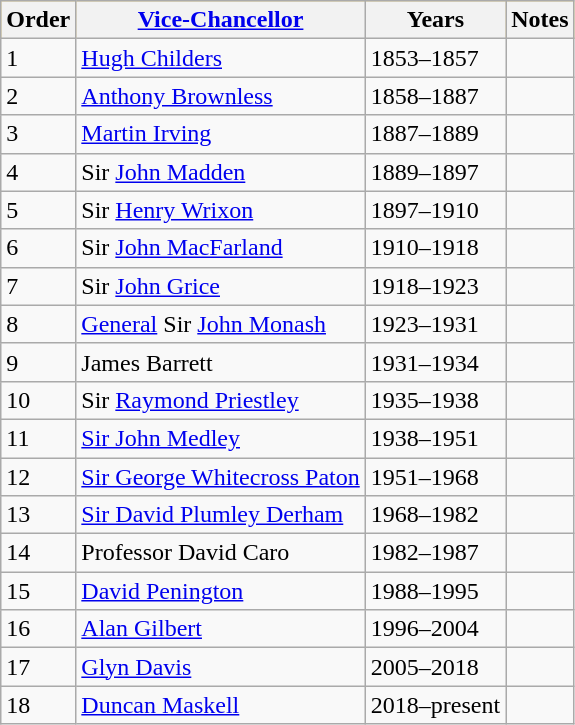<table class="wikitable">
<tr style="background:#fc3;">
<th>Order</th>
<th><a href='#'>Vice-Chancellor</a></th>
<th>Years</th>
<th>Notes</th>
</tr>
<tr>
<td>1</td>
<td><a href='#'>Hugh Childers</a></td>
<td>1853–1857</td>
<td></td>
</tr>
<tr>
<td>2</td>
<td><a href='#'>Anthony Brownless</a></td>
<td>1858–1887</td>
<td></td>
</tr>
<tr>
<td>3</td>
<td><a href='#'>Martin Irving</a></td>
<td>1887–1889</td>
<td></td>
</tr>
<tr>
<td>4</td>
<td>Sir <a href='#'>John Madden</a></td>
<td>1889–1897</td>
<td></td>
</tr>
<tr>
<td>5</td>
<td>Sir <a href='#'>Henry Wrixon</a></td>
<td>1897–1910</td>
<td></td>
</tr>
<tr>
<td>6</td>
<td>Sir <a href='#'>John MacFarland</a></td>
<td>1910–1918</td>
<td></td>
</tr>
<tr>
<td>7</td>
<td>Sir <a href='#'>John Grice</a></td>
<td>1918–1923</td>
<td></td>
</tr>
<tr>
<td>8</td>
<td><a href='#'>General</a> Sir <a href='#'>John Monash</a></td>
<td>1923–1931</td>
<td></td>
</tr>
<tr>
<td>9</td>
<td>James Barrett</td>
<td>1931–1934</td>
<td></td>
</tr>
<tr>
<td>10</td>
<td>Sir <a href='#'>Raymond Priestley</a></td>
<td>1935–1938</td>
<td></td>
</tr>
<tr>
<td>11</td>
<td><a href='#'>Sir John Medley</a></td>
<td>1938–1951</td>
<td></td>
</tr>
<tr>
<td>12</td>
<td><a href='#'>Sir George Whitecross Paton</a></td>
<td>1951–1968</td>
<td></td>
</tr>
<tr>
<td>13</td>
<td><a href='#'>Sir David Plumley Derham</a></td>
<td>1968–1982</td>
<td></td>
</tr>
<tr>
<td>14</td>
<td>Professor David Caro</td>
<td>1982–1987</td>
<td></td>
</tr>
<tr>
<td>15</td>
<td><a href='#'>David Penington</a></td>
<td>1988–1995</td>
<td></td>
</tr>
<tr>
<td>16</td>
<td><a href='#'>Alan Gilbert</a></td>
<td>1996–2004</td>
<td></td>
</tr>
<tr>
<td>17</td>
<td><a href='#'>Glyn Davis</a></td>
<td>2005–2018</td>
<td></td>
</tr>
<tr>
<td>18</td>
<td><a href='#'>Duncan Maskell</a></td>
<td>2018–present</td>
<td></td>
</tr>
</table>
